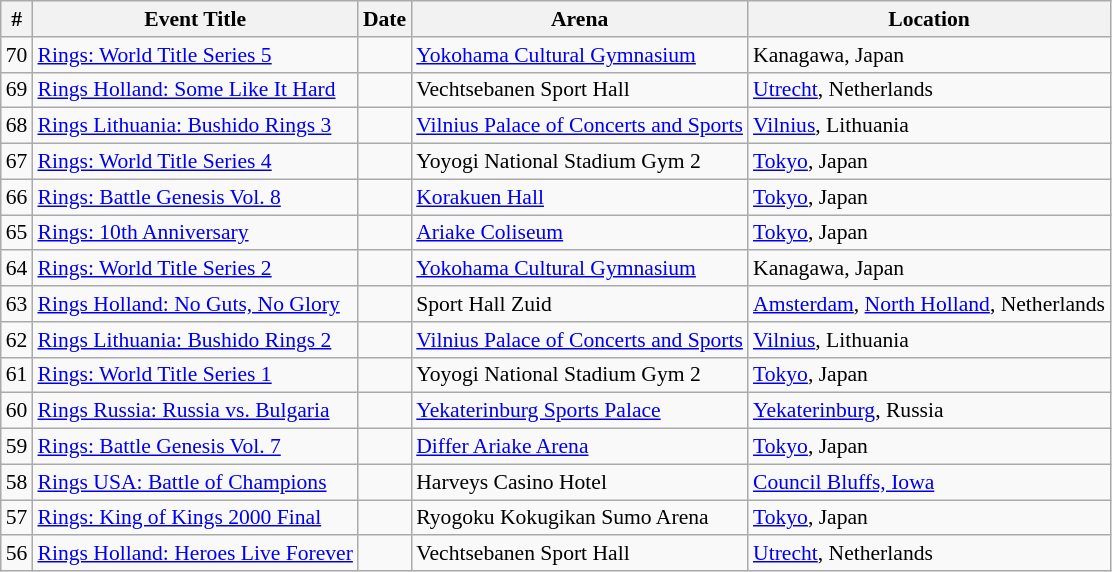<table class="sortable wikitable succession-box" style="font-size:90%;">
<tr>
<th scope="col">#</th>
<th scope="col">Event Title</th>
<th scope="col">Date</th>
<th scope="col">Arena</th>
<th scope="col">Location</th>
</tr>
<tr>
<td align=center>70</td>
<td><a href='#'>Rings: World Title Series 5</a></td>
<td></td>
<td><a href='#'>Yokohama Cultural Gymnasium</a></td>
<td>Kanagawa, Japan</td>
</tr>
<tr>
<td align=center>69</td>
<td><a href='#'>Rings Holland: Some Like It Hard</a></td>
<td></td>
<td>Vechtsebanen Sport Hall</td>
<td><a href='#'>Utrecht</a>, Netherlands</td>
</tr>
<tr>
<td align=center>68</td>
<td><a href='#'>Rings Lithuania: Bushido Rings 3</a></td>
<td></td>
<td><a href='#'>Vilnius Palace of Concerts and Sports</a></td>
<td><a href='#'>Vilnius</a>, Lithuania</td>
</tr>
<tr>
<td align=center>67</td>
<td><a href='#'>Rings: World Title Series 4</a></td>
<td></td>
<td>Yoyogi National Stadium Gym 2</td>
<td><a href='#'>Tokyo</a>, Japan</td>
</tr>
<tr>
<td align=center>66</td>
<td><a href='#'>Rings: Battle Genesis Vol. 8</a></td>
<td></td>
<td><a href='#'>Korakuen Hall</a></td>
<td><a href='#'>Tokyo</a>, Japan</td>
</tr>
<tr>
<td align=center>65</td>
<td><a href='#'>Rings: 10th Anniversary</a></td>
<td></td>
<td><a href='#'>Ariake Coliseum</a></td>
<td><a href='#'>Tokyo</a>, Japan</td>
</tr>
<tr>
<td align=center>64</td>
<td><a href='#'>Rings: World Title Series 2</a></td>
<td></td>
<td><a href='#'>Yokohama Cultural Gymnasium</a></td>
<td>Kanagawa, Japan</td>
</tr>
<tr>
<td align=center>63</td>
<td><a href='#'>Rings Holland: No Guts, No Glory</a></td>
<td></td>
<td>Sport Hall Zuid</td>
<td><a href='#'>Amsterdam</a>, <a href='#'>North Holland</a>, Netherlands</td>
</tr>
<tr>
<td align=center>62</td>
<td><a href='#'>Rings Lithuania: Bushido Rings 2</a></td>
<td></td>
<td><a href='#'>Vilnius Palace of Concerts and Sports</a></td>
<td><a href='#'>Vilnius</a>, Lithuania</td>
</tr>
<tr>
<td align=center>61</td>
<td><a href='#'>Rings: World Title Series 1</a></td>
<td></td>
<td>Yoyogi National Stadium Gym 2</td>
<td><a href='#'>Tokyo</a>, Japan</td>
</tr>
<tr>
<td align=center>60</td>
<td><a href='#'>Rings Russia: Russia vs. Bulgaria</a></td>
<td></td>
<td><a href='#'>Yekaterinburg Sports Palace</a></td>
<td><a href='#'>Yekaterinburg</a>, Russia</td>
</tr>
<tr>
<td align=center>59</td>
<td><a href='#'>Rings: Battle Genesis Vol. 7</a></td>
<td></td>
<td><a href='#'>Differ Ariake Arena</a></td>
<td><a href='#'>Tokyo</a>, Japan</td>
</tr>
<tr>
<td align=center>58</td>
<td><a href='#'>Rings USA: Battle of Champions</a></td>
<td></td>
<td>Harveys Casino Hotel</td>
<td><a href='#'>Council Bluffs, Iowa</a></td>
</tr>
<tr>
<td align=center>57</td>
<td><a href='#'>Rings: King of Kings 2000 Final</a></td>
<td></td>
<td>Ryogoku Kokugikan Sumo Arena</td>
<td><a href='#'>Tokyo</a>, Japan</td>
</tr>
<tr>
<td align=center>56</td>
<td><a href='#'>Rings Holland: Heroes Live Forever</a></td>
<td></td>
<td>Vechtsebanen Sport Hall</td>
<td><a href='#'>Utrecht</a>, Netherlands</td>
</tr>
</table>
